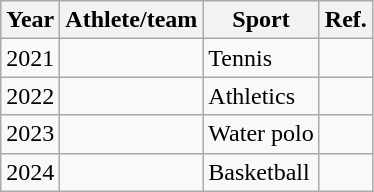<table class="wikitable sortable">
<tr>
<th>Year</th>
<th>Athlete/team</th>
<th>Sport</th>
<th class="unsortable">Ref.</th>
</tr>
<tr>
<td>2021</td>
<td></td>
<td>Tennis</td>
<td></td>
</tr>
<tr>
<td>2022</td>
<td></td>
<td>Athletics</td>
<td></td>
</tr>
<tr>
<td>2023</td>
<td></td>
<td>Water polo</td>
<td></td>
</tr>
<tr>
<td>2024</td>
<td></td>
<td>Basketball</td>
<td></td>
</tr>
</table>
